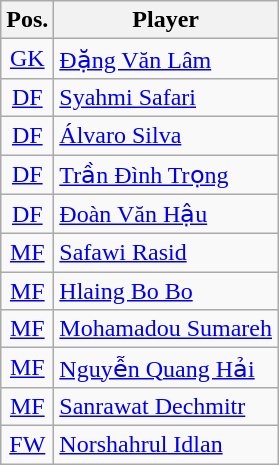<table class="wikitable">
<tr>
<th>Pos.</th>
<th>Player</th>
</tr>
<tr>
<td style="text-align:center;" rowspan=><a href='#'>GK</a></td>
<td> <a href='#'>Đặng Văn Lâm</a></td>
</tr>
<tr>
<td style="text-align:center;" rowspan=><a href='#'>DF</a></td>
<td> <a href='#'>Syahmi Safari</a></td>
</tr>
<tr>
<td style="text-align:center;" rowspan=><a href='#'>DF</a></td>
<td> <a href='#'>Álvaro Silva</a></td>
</tr>
<tr>
<td style="text-align:center;" rowspan=><a href='#'>DF</a></td>
<td> <a href='#'>Trần Đình Trọng</a></td>
</tr>
<tr>
<td style="text-align:center;" rowspan=><a href='#'>DF</a></td>
<td> <a href='#'>Đoàn Văn Hậu</a></td>
</tr>
<tr>
<td style="text-align:center;" rowspan=><a href='#'>MF</a></td>
<td> <a href='#'>Safawi Rasid</a></td>
</tr>
<tr>
<td style="text-align:center;" rowspan=><a href='#'>MF</a></td>
<td> <a href='#'>Hlaing Bo Bo</a></td>
</tr>
<tr>
<td style="text-align:center;" rowspan=><a href='#'>MF</a></td>
<td> <a href='#'>Mohamadou Sumareh</a></td>
</tr>
<tr>
<td style="text-align:center;" rowspan=><a href='#'>MF</a></td>
<td> <a href='#'>Nguyễn Quang Hải</a></td>
</tr>
<tr>
<td style="text-align:center;" rowspan=><a href='#'>MF</a></td>
<td> <a href='#'>Sanrawat Dechmitr</a></td>
</tr>
<tr>
<td style="text-align:center;" rowspan=><a href='#'>FW</a></td>
<td> <a href='#'>Norshahrul Idlan</a></td>
</tr>
</table>
